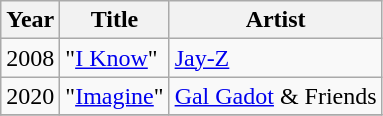<table class="wikitable sortable">
<tr>
<th>Year</th>
<th>Title</th>
<th>Artist</th>
</tr>
<tr>
<td>2008</td>
<td>"<a href='#'>I Know</a>"</td>
<td><a href='#'>Jay-Z</a></td>
</tr>
<tr>
<td>2020</td>
<td>"<a href='#'>Imagine</a>"</td>
<td><a href='#'>Gal Gadot</a> & Friends</td>
</tr>
<tr>
</tr>
</table>
